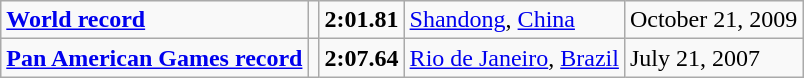<table class="wikitable">
<tr>
<td><strong><a href='#'>World record</a></strong></td>
<td></td>
<td><strong>2:01.81</strong></td>
<td><a href='#'>Shandong</a>, <a href='#'>China</a></td>
<td>October 21, 2009</td>
</tr>
<tr>
<td><strong><a href='#'>Pan American Games record</a></strong></td>
<td></td>
<td><strong>2:07.64</strong></td>
<td><a href='#'>Rio de Janeiro</a>, <a href='#'>Brazil</a></td>
<td>July 21, 2007</td>
</tr>
</table>
